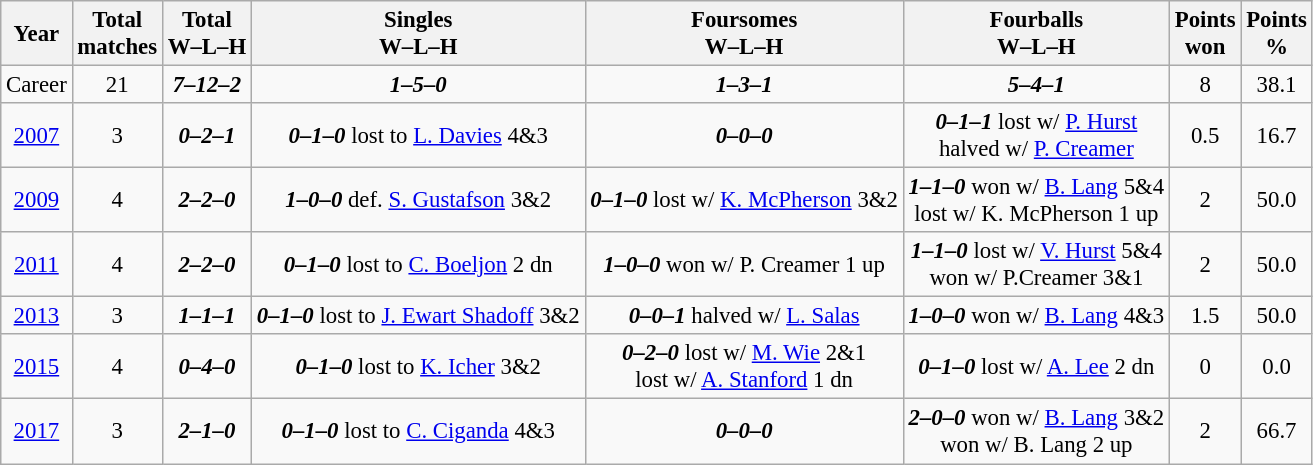<table class="wikitable" style="text-align:center; font-size: 95%;">
<tr>
<th>Year</th>
<th>Total<br>matches</th>
<th>Total<br>W–L–H</th>
<th>Singles<br>W–L–H</th>
<th>Foursomes<br>W–L–H</th>
<th>Fourballs<br>W–L–H</th>
<th>Points<br>won</th>
<th>Points<br>%</th>
</tr>
<tr>
<td>Career</td>
<td>21</td>
<td><strong><em>7–12–2</em></strong></td>
<td><strong><em>1–5–0</em></strong></td>
<td><strong><em>1–3–1</em></strong></td>
<td><strong><em>5–4–1</em></strong></td>
<td>8</td>
<td>38.1</td>
</tr>
<tr>
<td><a href='#'>2007</a></td>
<td>3</td>
<td><strong><em>0–2–1</em></strong></td>
<td><strong><em>0–1–0</em></strong> lost to <a href='#'>L. Davies</a> 4&3</td>
<td><strong><em>0–0–0</em></strong></td>
<td><strong><em>0–1–1</em></strong> lost w/ <a href='#'>P. Hurst</a><br>halved w/ <a href='#'>P. Creamer</a></td>
<td>0.5</td>
<td>16.7</td>
</tr>
<tr>
<td><a href='#'>2009</a></td>
<td>4</td>
<td><strong><em>2–2–0</em></strong></td>
<td><strong><em>1–0–0</em></strong> def. <a href='#'>S. Gustafson</a> 3&2</td>
<td><strong><em>0–1–0</em></strong> lost w/ <a href='#'>K. McPherson</a> 3&2</td>
<td><strong><em>1–1–0</em></strong> won w/ <a href='#'>B. Lang</a> 5&4<br>lost w/ K. McPherson 1 up</td>
<td>2</td>
<td>50.0</td>
</tr>
<tr>
<td><a href='#'>2011</a></td>
<td>4</td>
<td><strong><em>2–2–0</em></strong></td>
<td><strong><em>0–1–0</em></strong> lost to <a href='#'>C. Boeljon</a> 2 dn</td>
<td><strong><em>1–0–0</em></strong> won w/ P. Creamer 1 up</td>
<td><strong><em>1–1–0</em></strong> lost w/ <a href='#'>V. Hurst</a> 5&4<br>won w/ P.Creamer 3&1</td>
<td>2</td>
<td>50.0</td>
</tr>
<tr>
<td><a href='#'>2013</a></td>
<td>3</td>
<td><strong><em>1–1–1</em></strong></td>
<td><strong><em>0–1–0</em></strong> lost to <a href='#'>J. Ewart Shadoff</a> 3&2</td>
<td><strong><em>0–0–1</em></strong> halved w/ <a href='#'>L. Salas</a></td>
<td><strong><em>1–0–0</em></strong> won w/ <a href='#'>B. Lang</a> 4&3</td>
<td>1.5</td>
<td>50.0</td>
</tr>
<tr>
<td><a href='#'>2015</a></td>
<td>4</td>
<td><strong><em>0–4–0</em></strong></td>
<td><strong><em>0–1–0</em></strong> lost to <a href='#'>K. Icher</a> 3&2</td>
<td><strong><em>0–2–0</em></strong> lost w/ <a href='#'>M. Wie</a> 2&1<br> lost w/ <a href='#'>A. Stanford</a> 1 dn</td>
<td><strong><em>0–1–0</em></strong> lost w/ <a href='#'>A. Lee</a> 2 dn</td>
<td>0</td>
<td>0.0</td>
</tr>
<tr>
<td><a href='#'>2017</a></td>
<td>3</td>
<td><strong><em>2–1–0</em></strong></td>
<td><strong><em>0–1–0</em></strong> lost to <a href='#'>C. Ciganda</a> 4&3</td>
<td><strong><em>0–0–0</em></strong></td>
<td><strong><em>2–0–0</em></strong> won w/ <a href='#'>B. Lang</a> 3&2<br>won w/ B. Lang 2 up</td>
<td>2</td>
<td>66.7</td>
</tr>
</table>
